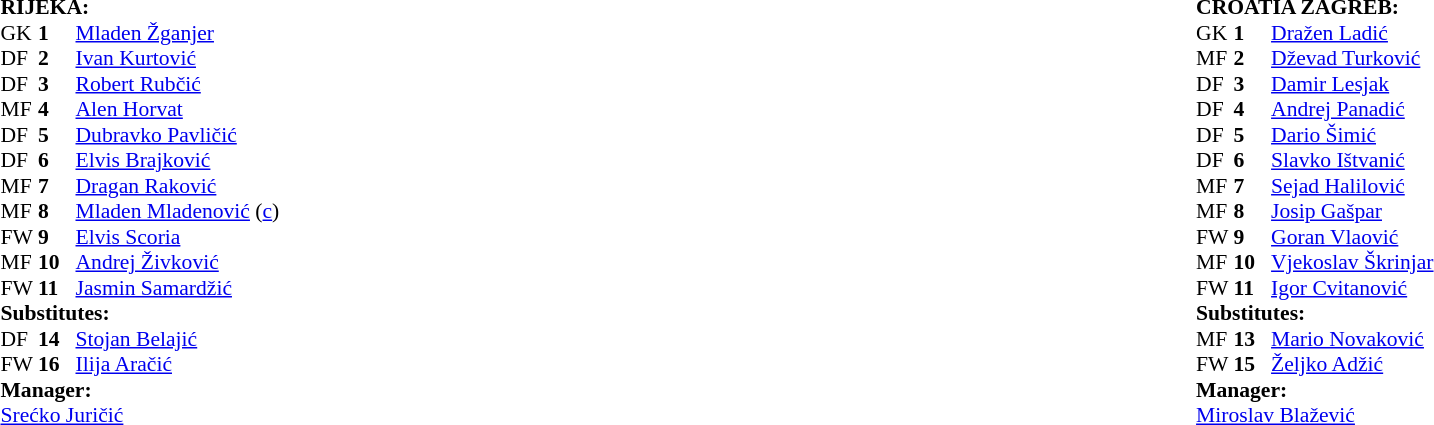<table width="100%">
<tr>
<td valign="top" width="40%"><br><table style="font-size: 90%" cellspacing="0" cellpadding="0">
<tr>
<td colspan="4"><strong>RIJEKA:</strong></td>
</tr>
<tr>
<th width="25"></th>
<th width="25"></th>
<th width="155"></th>
<th width="35"></th>
</tr>
<tr>
<td>GK</td>
<td><strong>1</strong></td>
<td> <a href='#'>Mladen Žganjer</a></td>
</tr>
<tr>
<td>DF</td>
<td><strong>2</strong></td>
<td> <a href='#'>Ivan Kurtović</a></td>
</tr>
<tr>
<td>DF</td>
<td><strong>3</strong></td>
<td> <a href='#'>Robert Rubčić</a></td>
<td></td>
<td></td>
</tr>
<tr>
<td>MF</td>
<td><strong>4</strong></td>
<td> <a href='#'>Alen Horvat</a></td>
<td></td>
</tr>
<tr>
<td>DF</td>
<td><strong>5</strong></td>
<td> <a href='#'>Dubravko Pavličić</a></td>
</tr>
<tr>
<td>DF</td>
<td><strong>6</strong></td>
<td> <a href='#'>Elvis Brajković</a></td>
</tr>
<tr>
<td>MF</td>
<td><strong>7</strong></td>
<td> <a href='#'>Dragan Raković</a></td>
<td></td>
<td></td>
</tr>
<tr>
<td>MF</td>
<td><strong>8</strong></td>
<td> <a href='#'>Mladen Mladenović</a> (<a href='#'>c</a>)</td>
</tr>
<tr>
<td>FW</td>
<td><strong>9</strong></td>
<td> <a href='#'>Elvis Scoria</a></td>
<td></td>
</tr>
<tr>
<td>MF</td>
<td><strong>10</strong></td>
<td> <a href='#'>Andrej Živković</a></td>
</tr>
<tr>
<td>FW</td>
<td><strong>11</strong></td>
<td> <a href='#'>Jasmin Samardžić</a></td>
</tr>
<tr>
<td colspan=3><strong>Substitutes:</strong></td>
</tr>
<tr>
<td>DF</td>
<td><strong>14</strong></td>
<td> <a href='#'>Stojan Belajić</a></td>
<td></td>
<td></td>
</tr>
<tr>
<td>FW</td>
<td><strong>16</strong></td>
<td> <a href='#'>Ilija Aračić</a></td>
<td></td>
<td></td>
</tr>
<tr>
<td colspan=3><strong>Manager:</strong></td>
</tr>
<tr>
<td colspan="3"> <a href='#'>Srećko Juričić</a></td>
</tr>
</table>
</td>
<td valign="top" width="50%"><br><table style="font-size: 90%" cellspacing="0" cellpadding="0" align="center">
<tr>
<td colspan="4"><strong>CROATIA ZAGREB:</strong></td>
</tr>
<tr>
<th width="25"></th>
<th width="25"></th>
<th width="135"></th>
<th width="40"></th>
</tr>
<tr>
<td>GK</td>
<td><strong>1</strong></td>
<td> <a href='#'>Dražen Ladić</a></td>
</tr>
<tr>
<td>MF</td>
<td><strong>2</strong></td>
<td> <a href='#'>Dževad Turković</a></td>
</tr>
<tr>
<td>DF</td>
<td><strong>3</strong></td>
<td> <a href='#'>Damir Lesjak</a></td>
</tr>
<tr>
<td>DF</td>
<td><strong>4</strong></td>
<td> <a href='#'>Andrej Panadić</a></td>
</tr>
<tr>
<td>DF</td>
<td><strong>5</strong></td>
<td> <a href='#'>Dario Šimić</a></td>
</tr>
<tr>
<td>DF</td>
<td><strong>6</strong></td>
<td> <a href='#'>Slavko Ištvanić</a></td>
</tr>
<tr>
<td>MF</td>
<td><strong>7</strong></td>
<td> <a href='#'>Sejad Halilović</a></td>
<td></td>
<td></td>
</tr>
<tr>
<td>MF</td>
<td><strong>8</strong></td>
<td> <a href='#'>Josip Gašpar</a></td>
</tr>
<tr>
<td>FW</td>
<td><strong>9</strong></td>
<td> <a href='#'>Goran Vlaović</a></td>
</tr>
<tr>
<td>MF</td>
<td><strong>10</strong></td>
<td> <a href='#'>Vjekoslav Škrinjar</a></td>
<td></td>
<td></td>
</tr>
<tr>
<td>FW</td>
<td><strong>11</strong></td>
<td> <a href='#'>Igor Cvitanović</a></td>
</tr>
<tr>
<td colspan=3><strong>Substitutes:</strong></td>
</tr>
<tr>
<td>MF</td>
<td><strong>13</strong></td>
<td> <a href='#'>Mario Novaković</a></td>
<td></td>
<td></td>
</tr>
<tr>
<td>FW</td>
<td><strong>15</strong></td>
<td> <a href='#'>Željko Adžić</a></td>
<td></td>
<td></td>
</tr>
<tr>
<td colspan=3><strong>Manager:</strong></td>
</tr>
<tr>
<td colspan="3"> <a href='#'>Miroslav Blažević</a></td>
</tr>
</table>
</td>
</tr>
</table>
